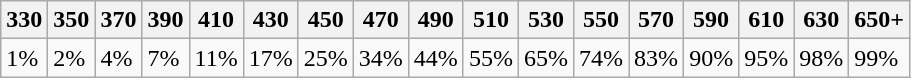<table class="wikitable">
<tr>
<th>330</th>
<th>350</th>
<th>370</th>
<th>390</th>
<th>410</th>
<th>430</th>
<th>450</th>
<th>470</th>
<th>490</th>
<th>510</th>
<th>530</th>
<th>550</th>
<th>570</th>
<th>590</th>
<th>610</th>
<th>630</th>
<th>650+</th>
</tr>
<tr>
<td>1%</td>
<td>2%</td>
<td>4%</td>
<td>7%</td>
<td>11%</td>
<td>17%</td>
<td>25%</td>
<td>34%</td>
<td>44%</td>
<td>55%</td>
<td>65%</td>
<td>74%</td>
<td>83%</td>
<td>90%</td>
<td>95%</td>
<td>98%</td>
<td>99%</td>
</tr>
</table>
